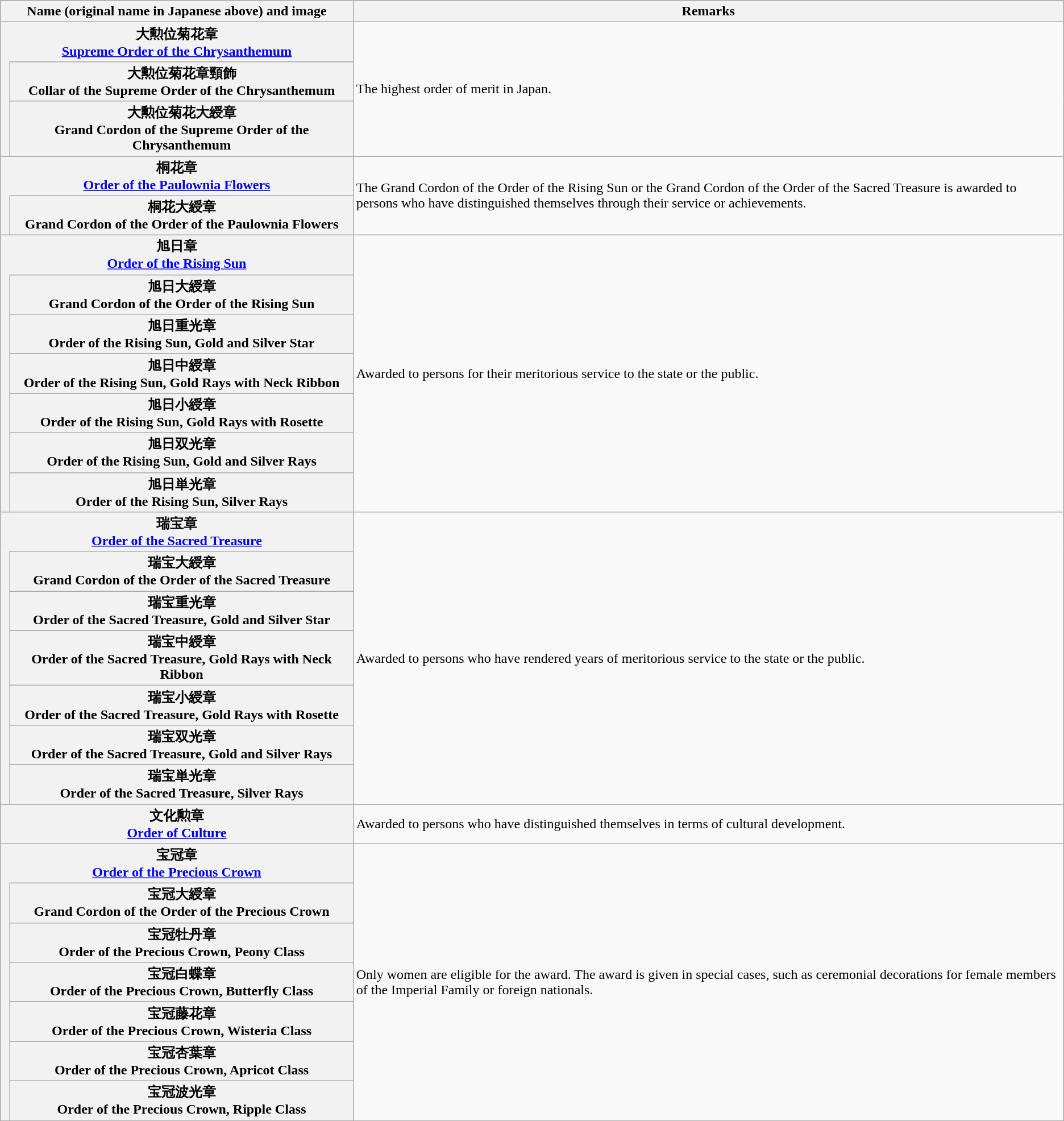<table class="wikitable">
<tr>
<th colspan="2">Name (original name in Japanese above) and image</th>
<th>Remarks</th>
</tr>
<tr>
<th colspan="2" style="border-bottom-style:none;"><strong>大勲位菊花章</strong><br><a href='#'>Supreme Order of the Chrysanthemum</a></th>
<td rowspan="3">The highest order of merit in Japan.</td>
</tr>
<tr>
<th rowspan="2" style="border-top-style:none;" nowrap> </th>
<th nowrap>大勲位菊花章頸飾<br>Collar of the Supreme Order of the Chrysanthemum</th>
</tr>
<tr>
<th>大勲位菊花大綬章<br>Grand Cordon of the Supreme Order of the Chrysanthemum</th>
</tr>
<tr>
<th colspan="2" style="border-bottom-style:none;">桐花章<br><a href='#'>Order of the Paulownia Flowers</a></th>
<td rowspan="2">The Grand Cordon of the Order of the Rising Sun or the Grand Cordon of the Order of the Sacred Treasure is awarded to persons who have distinguished themselves through their service or achievements.</td>
</tr>
<tr>
<th style="border-top-style:none;"> </th>
<th 桐花章>桐花大綬章<br>Grand Cordon of the Order of the Paulownia Flowers</th>
</tr>
<tr>
<th colspan="2" style="border-bottom-style:none;">旭日章<br><a href='#'>Order of the Rising Sun</a></th>
<td rowspan="7">Awarded to persons for their meritorious service to the state or the public.</td>
</tr>
<tr>
<th rowspan="6" style="border-top-style:none;"> </th>
<th>旭日大綬章<br>Grand Cordon of the Order of the Rising Sun</th>
</tr>
<tr>
<th>旭日重光章<br>Order of the Rising Sun, Gold and Silver Star</th>
</tr>
<tr>
<th>旭日中綬章<br>Order of the Rising Sun, Gold Rays with Neck Ribbon</th>
</tr>
<tr>
<th>旭日小綬章<br>Order of the Rising Sun, Gold Rays with Rosette</th>
</tr>
<tr>
<th>旭日双光章<br>Order of the Rising Sun, Gold and Silver Rays</th>
</tr>
<tr>
<th>旭日単光章<br>Order of the Rising Sun, Silver Rays</th>
</tr>
<tr>
<th colspan="2" style="border-bottom-style:none;">瑞宝章<br><a href='#'>Order of the Sacred Treasure</a></th>
<td rowspan="7">Awarded to persons who have rendered years of meritorious service to the state or the public.</td>
</tr>
<tr>
<th rowspan="6" style="border-top-style:none;"> </th>
<th>瑞宝大綬章<br>Grand Cordon of the Order of the Sacred Treasure</th>
</tr>
<tr>
<th>瑞宝重光章<br>Order of the Sacred Treasure, Gold and Silver Star</th>
</tr>
<tr>
<th>瑞宝中綬章<br>Order of the Sacred Treasure, Gold Rays with Neck Ribbon</th>
</tr>
<tr>
<th>瑞宝小綬章<br>Order of the Sacred Treasure, Gold Rays with Rosette</th>
</tr>
<tr>
<th>瑞宝双光章<br>Order of the Sacred Treasure, Gold and Silver Rays</th>
</tr>
<tr>
<th>瑞宝単光章<br>Order of the Sacred Treasure, Silver Rays</th>
</tr>
<tr>
<th colspan="2">文化勲章<br><a href='#'>Order of Culture</a></th>
<td>Awarded to persons who have distinguished themselves in terms of cultural development.</td>
</tr>
<tr>
<th colspan="2" style="border-bottom-style:none;">宝冠章<br><a href='#'>Order of the Precious Crown</a></th>
<td rowspan="7">Only women are eligible for the award. The award is given in special cases, such as ceremonial decorations for female members of the Imperial Family or foreign nationals.</td>
</tr>
<tr>
<th rowspan="6" style="border-top-style:none;"> </th>
<th>宝冠大綬章<br>Grand Cordon of the Order of the Precious Crown</th>
</tr>
<tr>
<th>宝冠牡丹章<br>Order of the Precious Crown, Peony Class</th>
</tr>
<tr>
<th>宝冠白蝶章<br>Order of the Precious Crown, Butterfly Class</th>
</tr>
<tr>
<th>宝冠藤花章<br>Order of the Precious Crown, Wisteria Class</th>
</tr>
<tr>
<th>宝冠杏葉章<br>Order of the Precious Crown, Apricot Class</th>
</tr>
<tr>
<th>宝冠波光章<br>Order of the Precious Crown, Ripple Class</th>
</tr>
<tr>
</tr>
</table>
